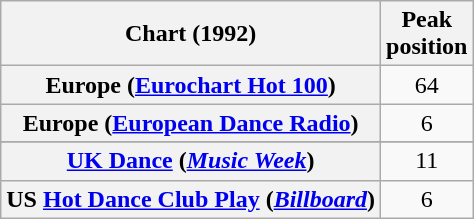<table class="wikitable sortable plainrowheaders" style="text-align:center">
<tr>
<th scope="col">Chart (1992)</th>
<th scope="col">Peak<br>position</th>
</tr>
<tr>
<th scope="row">Europe (<a href='#'>Eurochart Hot 100</a>)</th>
<td>64</td>
</tr>
<tr>
<th scope="row">Europe (<a href='#'>European Dance Radio</a>)</th>
<td>6</td>
</tr>
<tr>
</tr>
<tr>
<th scope="row"><a href='#'>UK Dance</a> (<em><a href='#'>Music Week</a></em>)</th>
<td>11</td>
</tr>
<tr>
<th scope="row">US <a href='#'>Hot Dance Club Play</a> (<em><a href='#'>Billboard</a></em>)</th>
<td>6</td>
</tr>
</table>
